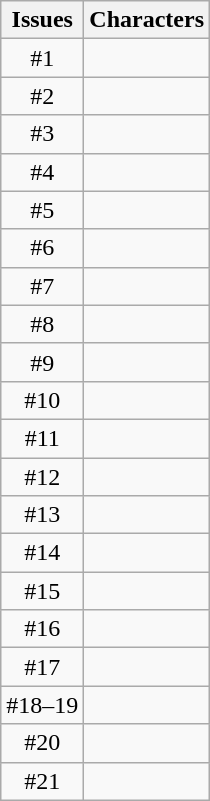<table class="wikitable plainrowheaders" style="text-align:center;" border="1">
<tr>
<th scope="col">Issues</th>
<th scope="col">Characters</th>
</tr>
<tr>
<td>#1</td>
<td></td>
</tr>
<tr>
<td>#2</td>
<td></td>
</tr>
<tr>
<td>#3</td>
<td></td>
</tr>
<tr>
<td>#4</td>
<td></td>
</tr>
<tr>
<td>#5</td>
<td></td>
</tr>
<tr>
<td>#6</td>
<td></td>
</tr>
<tr>
<td>#7</td>
<td></td>
</tr>
<tr>
<td>#8</td>
<td></td>
</tr>
<tr>
<td>#9</td>
<td></td>
</tr>
<tr>
<td>#10</td>
<td></td>
</tr>
<tr>
<td>#11</td>
<td></td>
</tr>
<tr>
<td>#12</td>
<td></td>
</tr>
<tr>
<td>#13</td>
<td></td>
</tr>
<tr>
<td>#14</td>
<td></td>
</tr>
<tr>
<td>#15</td>
<td></td>
</tr>
<tr>
<td>#16</td>
<td></td>
</tr>
<tr>
<td>#17</td>
<td></td>
</tr>
<tr>
<td>#18–19</td>
<td></td>
</tr>
<tr>
<td>#20</td>
<td></td>
</tr>
<tr>
<td>#21</td>
<td></td>
</tr>
</table>
